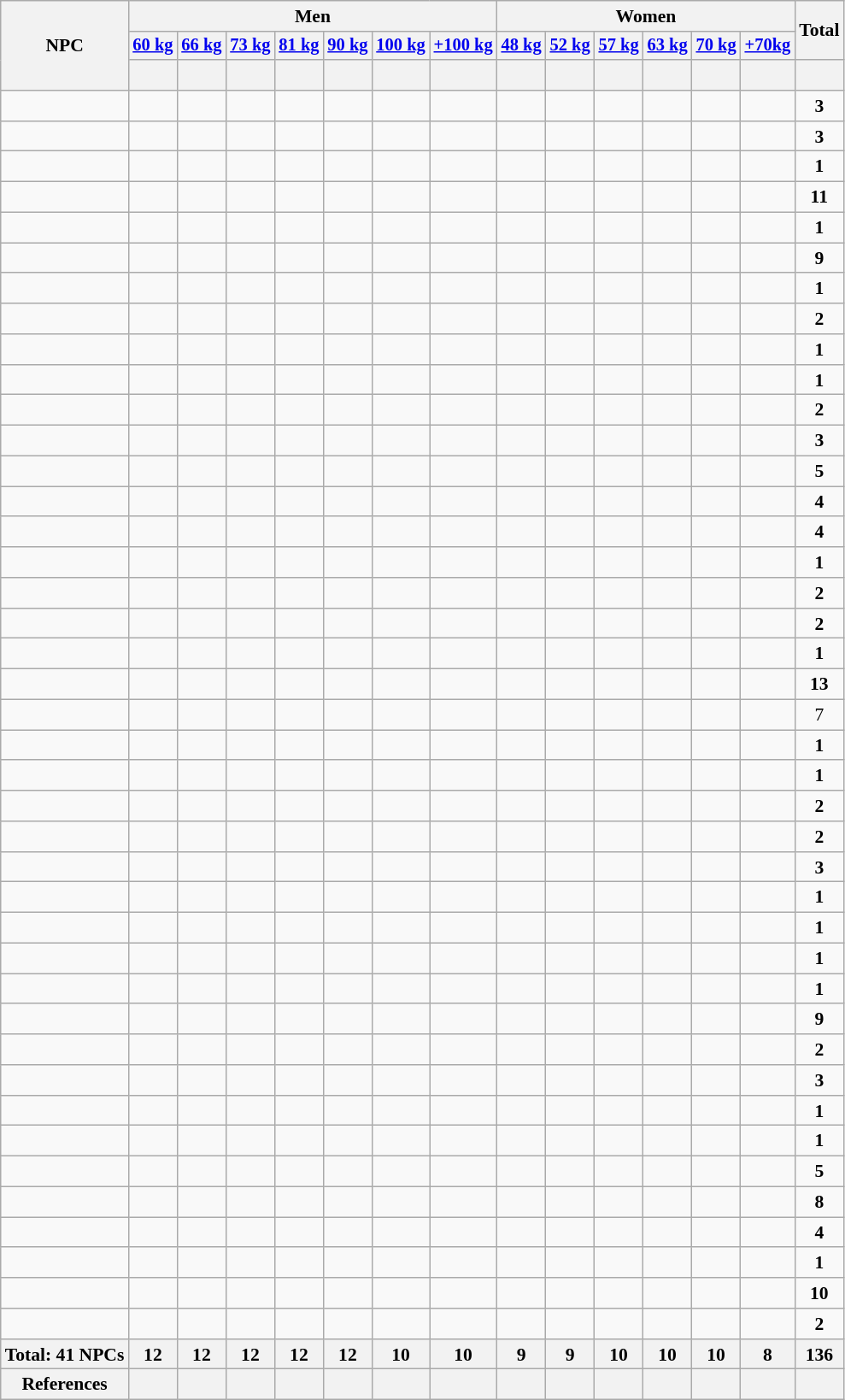<table class="wikitable sortable" style="text-align:center; font-size:90%">
<tr>
<th rowspan=3>NPC</th>
<th colspan=7>Men</th>
<th colspan=6>Women</th>
<th rowspan=2>Total</th>
</tr>
<tr style=font-size:95%>
<th><a href='#'>60 kg</a></th>
<th><a href='#'>66 kg</a></th>
<th><a href='#'>73 kg</a></th>
<th><a href='#'>81 kg</a></th>
<th><a href='#'>90 kg</a></th>
<th><a href='#'>100 kg</a></th>
<th><a href='#'>+100 kg</a></th>
<th><a href='#'>48 kg</a></th>
<th><a href='#'>52 kg</a></th>
<th><a href='#'>57 kg</a></th>
<th><a href='#'>63 kg</a></th>
<th><a href='#'>70 kg</a></th>
<th><a href='#'>+70kg</a></th>
</tr>
<tr style="text-align:center;">
<th> </th>
<th></th>
<th></th>
<th></th>
<th></th>
<th></th>
<th></th>
<th></th>
<th></th>
<th></th>
<th></th>
<th></th>
<th></th>
<th></th>
</tr>
<tr>
<td style="text-align:left;"></td>
<td></td>
<td></td>
<td></td>
<td></td>
<td></td>
<td></td>
<td></td>
<td></td>
<td></td>
<td></td>
<td></td>
<td></td>
<td></td>
<td><strong>3</strong></td>
</tr>
<tr>
<td style="text-align:left;"></td>
<td></td>
<td></td>
<td></td>
<td></td>
<td></td>
<td></td>
<td></td>
<td></td>
<td></td>
<td></td>
<td></td>
<td></td>
<td></td>
<td><strong>3</strong></td>
</tr>
<tr>
<td style="text-align:left;"></td>
<td></td>
<td></td>
<td></td>
<td></td>
<td></td>
<td></td>
<td></td>
<td></td>
<td></td>
<td></td>
<td></td>
<td></td>
<td></td>
<td><strong>1</strong></td>
</tr>
<tr>
<td style="text-align:left;"></td>
<td></td>
<td></td>
<td></td>
<td></td>
<td></td>
<td></td>
<td></td>
<td></td>
<td></td>
<td></td>
<td></td>
<td></td>
<td></td>
<td><strong>11</strong></td>
</tr>
<tr>
<td style="text-align:left;"></td>
<td></td>
<td></td>
<td></td>
<td></td>
<td></td>
<td></td>
<td></td>
<td></td>
<td></td>
<td></td>
<td></td>
<td></td>
<td></td>
<td><strong>1</strong></td>
</tr>
<tr>
<td style="text-align:left;"></td>
<td></td>
<td></td>
<td></td>
<td></td>
<td></td>
<td></td>
<td></td>
<td></td>
<td></td>
<td></td>
<td></td>
<td></td>
<td></td>
<td><strong>9</strong></td>
</tr>
<tr>
<td style="text-align:left;"></td>
<td></td>
<td></td>
<td></td>
<td></td>
<td></td>
<td></td>
<td></td>
<td></td>
<td></td>
<td></td>
<td></td>
<td></td>
<td></td>
<td><strong>1</strong></td>
</tr>
<tr>
<td style="text-align:left;"></td>
<td></td>
<td></td>
<td></td>
<td></td>
<td></td>
<td></td>
<td></td>
<td></td>
<td></td>
<td></td>
<td></td>
<td></td>
<td></td>
<td><strong>2</strong></td>
</tr>
<tr>
<td style="text-align:left;"></td>
<td></td>
<td></td>
<td></td>
<td></td>
<td></td>
<td></td>
<td></td>
<td></td>
<td></td>
<td></td>
<td></td>
<td></td>
<td></td>
<td><strong>1</strong></td>
</tr>
<tr>
<td style="text-align:left;"></td>
<td></td>
<td></td>
<td></td>
<td></td>
<td></td>
<td></td>
<td></td>
<td></td>
<td></td>
<td></td>
<td></td>
<td></td>
<td></td>
<td><strong>1</strong></td>
</tr>
<tr>
<td style="text-align:left;"></td>
<td></td>
<td></td>
<td></td>
<td></td>
<td></td>
<td></td>
<td></td>
<td></td>
<td></td>
<td></td>
<td></td>
<td></td>
<td></td>
<td><strong>2</strong></td>
</tr>
<tr>
<td style="text-align:left;"></td>
<td></td>
<td></td>
<td></td>
<td></td>
<td></td>
<td></td>
<td></td>
<td></td>
<td></td>
<td></td>
<td></td>
<td></td>
<td></td>
<td><strong>3</strong></td>
</tr>
<tr>
<td style="text-align:left;"></td>
<td></td>
<td></td>
<td></td>
<td></td>
<td></td>
<td></td>
<td></td>
<td></td>
<td></td>
<td></td>
<td></td>
<td></td>
<td></td>
<td><strong>5</strong></td>
</tr>
<tr>
<td style="text-align:left;"></td>
<td></td>
<td></td>
<td></td>
<td></td>
<td></td>
<td></td>
<td></td>
<td></td>
<td></td>
<td></td>
<td></td>
<td></td>
<td></td>
<td><strong>4</strong></td>
</tr>
<tr>
<td style="text-align:left;"></td>
<td></td>
<td></td>
<td></td>
<td></td>
<td></td>
<td></td>
<td></td>
<td></td>
<td></td>
<td></td>
<td></td>
<td></td>
<td></td>
<td><strong>4</strong></td>
</tr>
<tr>
<td style="text-align:left;"></td>
<td></td>
<td></td>
<td></td>
<td></td>
<td></td>
<td></td>
<td></td>
<td></td>
<td></td>
<td></td>
<td></td>
<td></td>
<td></td>
<td><strong>1</strong></td>
</tr>
<tr>
<td style="text-align:left;"></td>
<td></td>
<td></td>
<td></td>
<td></td>
<td></td>
<td></td>
<td></td>
<td></td>
<td></td>
<td></td>
<td></td>
<td></td>
<td></td>
<td><strong>2</strong></td>
</tr>
<tr>
<td style="text-align:left;"></td>
<td></td>
<td></td>
<td></td>
<td></td>
<td></td>
<td></td>
<td></td>
<td></td>
<td></td>
<td></td>
<td></td>
<td></td>
<td></td>
<td><strong>2</strong></td>
</tr>
<tr>
<td style="text-align:left;"></td>
<td></td>
<td></td>
<td></td>
<td></td>
<td></td>
<td></td>
<td></td>
<td></td>
<td></td>
<td></td>
<td></td>
<td></td>
<td></td>
<td><strong>1</strong></td>
</tr>
<tr>
<td style="text-align:left;"></td>
<td></td>
<td></td>
<td></td>
<td></td>
<td></td>
<td></td>
<td></td>
<td></td>
<td></td>
<td></td>
<td></td>
<td></td>
<td></td>
<td><strong>13</strong></td>
</tr>
<tr>
<td style="text-align:left;"></td>
<td></td>
<td></td>
<td></td>
<td></td>
<td></td>
<td></td>
<td></td>
<td></td>
<td></td>
<td></td>
<td></td>
<td></td>
<td></td>
<td>7</td>
</tr>
<tr>
<td style="text-align:left;"></td>
<td></td>
<td></td>
<td></td>
<td></td>
<td></td>
<td></td>
<td></td>
<td></td>
<td></td>
<td></td>
<td></td>
<td></td>
<td></td>
<td><strong>1</strong></td>
</tr>
<tr>
<td style="text-align:left;"></td>
<td></td>
<td></td>
<td></td>
<td></td>
<td></td>
<td></td>
<td></td>
<td></td>
<td></td>
<td></td>
<td></td>
<td></td>
<td></td>
<td><strong>1</strong></td>
</tr>
<tr>
<td style="text-align:left;"></td>
<td></td>
<td></td>
<td></td>
<td></td>
<td></td>
<td></td>
<td></td>
<td></td>
<td></td>
<td></td>
<td></td>
<td></td>
<td></td>
<td><strong>2</strong></td>
</tr>
<tr>
<td style="text-align:left;"></td>
<td></td>
<td></td>
<td></td>
<td></td>
<td></td>
<td></td>
<td></td>
<td></td>
<td></td>
<td></td>
<td></td>
<td></td>
<td></td>
<td><strong>2</strong></td>
</tr>
<tr>
<td style="text-align:left;"></td>
<td></td>
<td></td>
<td></td>
<td></td>
<td></td>
<td></td>
<td></td>
<td></td>
<td></td>
<td></td>
<td></td>
<td></td>
<td></td>
<td><strong>3</strong></td>
</tr>
<tr>
<td style="text-align:left;"></td>
<td></td>
<td></td>
<td></td>
<td></td>
<td></td>
<td></td>
<td></td>
<td></td>
<td></td>
<td></td>
<td></td>
<td></td>
<td></td>
<td><strong>1</strong></td>
</tr>
<tr>
<td style="text-align:left;"></td>
<td></td>
<td></td>
<td></td>
<td></td>
<td></td>
<td></td>
<td></td>
<td></td>
<td></td>
<td></td>
<td></td>
<td></td>
<td></td>
<td><strong>1</strong></td>
</tr>
<tr>
<td style="text-align:left;"></td>
<td></td>
<td></td>
<td></td>
<td></td>
<td></td>
<td></td>
<td></td>
<td></td>
<td></td>
<td></td>
<td></td>
<td></td>
<td></td>
<td><strong>1</strong></td>
</tr>
<tr>
<td style="text-align:left;"></td>
<td></td>
<td></td>
<td></td>
<td></td>
<td></td>
<td></td>
<td></td>
<td></td>
<td></td>
<td></td>
<td></td>
<td></td>
<td></td>
<td><strong>1</strong></td>
</tr>
<tr>
<td style="text-align:left;"></td>
<td></td>
<td></td>
<td></td>
<td></td>
<td></td>
<td></td>
<td></td>
<td></td>
<td></td>
<td></td>
<td></td>
<td></td>
<td></td>
<td><strong>9</strong></td>
</tr>
<tr>
<td style="text-align:left;"></td>
<td></td>
<td></td>
<td></td>
<td></td>
<td></td>
<td></td>
<td></td>
<td></td>
<td></td>
<td></td>
<td></td>
<td></td>
<td></td>
<td><strong>2</strong></td>
</tr>
<tr>
<td style="text-align:left;"></td>
<td></td>
<td></td>
<td></td>
<td></td>
<td></td>
<td></td>
<td></td>
<td></td>
<td></td>
<td></td>
<td></td>
<td></td>
<td></td>
<td><strong>3</strong></td>
</tr>
<tr>
<td style="text-align:left;"></td>
<td></td>
<td></td>
<td></td>
<td></td>
<td></td>
<td></td>
<td></td>
<td></td>
<td></td>
<td></td>
<td></td>
<td></td>
<td></td>
<td><strong>1</strong></td>
</tr>
<tr>
<td style="text-align:left;"></td>
<td></td>
<td></td>
<td></td>
<td></td>
<td></td>
<td></td>
<td></td>
<td></td>
<td></td>
<td></td>
<td></td>
<td></td>
<td></td>
<td><strong>1</strong></td>
</tr>
<tr>
<td style="text-align:left;"></td>
<td></td>
<td></td>
<td></td>
<td></td>
<td></td>
<td></td>
<td></td>
<td></td>
<td></td>
<td></td>
<td></td>
<td></td>
<td></td>
<td><strong>5</strong></td>
</tr>
<tr>
<td style="text-align:left;"></td>
<td></td>
<td></td>
<td></td>
<td></td>
<td></td>
<td></td>
<td></td>
<td></td>
<td></td>
<td></td>
<td></td>
<td></td>
<td></td>
<td><strong>8</strong></td>
</tr>
<tr>
<td style="text-align:left;"></td>
<td></td>
<td></td>
<td></td>
<td></td>
<td></td>
<td></td>
<td></td>
<td></td>
<td></td>
<td></td>
<td></td>
<td></td>
<td></td>
<td><strong>4</strong></td>
</tr>
<tr>
<td style="text-align:left;"></td>
<td></td>
<td></td>
<td></td>
<td></td>
<td></td>
<td></td>
<td></td>
<td></td>
<td></td>
<td></td>
<td></td>
<td></td>
<td></td>
<td><strong>1</strong></td>
</tr>
<tr>
<td style="text-align:left;"></td>
<td></td>
<td></td>
<td></td>
<td></td>
<td></td>
<td></td>
<td></td>
<td></td>
<td></td>
<td></td>
<td></td>
<td></td>
<td></td>
<td><strong>10</strong></td>
</tr>
<tr>
<td style="text-align:left;"></td>
<td></td>
<td></td>
<td></td>
<td></td>
<td></td>
<td></td>
<td></td>
<td></td>
<td></td>
<td></td>
<td></td>
<td></td>
<td></td>
<td><strong>2</strong></td>
</tr>
<tr>
<th>Total: 41 NPCs</th>
<th>12</th>
<th>12</th>
<th>12</th>
<th>12</th>
<th>12</th>
<th>10</th>
<th>10</th>
<th>9</th>
<th>9</th>
<th>10</th>
<th>10</th>
<th>10</th>
<th>8</th>
<th>136</th>
</tr>
<tr>
<th>References</th>
<th></th>
<th></th>
<th></th>
<th></th>
<th></th>
<th></th>
<th></th>
<th></th>
<th></th>
<th></th>
<th></th>
<th></th>
<th></th>
<th></th>
</tr>
</table>
